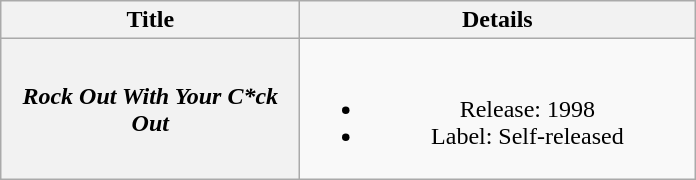<table class="wikitable plainrowheaders" style="text-align:center;" border="1">
<tr>
<th scope="col" style="width:12em;">Title</th>
<th scope="col" style="width:16em;">Details</th>
</tr>
<tr>
<th scope="row"><em>Rock Out With Your C*ck Out</em></th>
<td><br><ul><li>Release: 1998</li><li>Label: Self-released</li></ul></td>
</tr>
</table>
